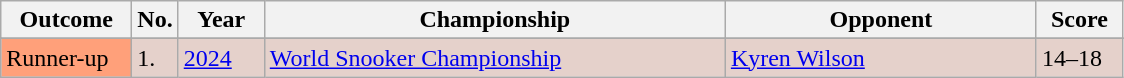<table class="sortable wikitable">
<tr>
<th width="80">Outcome</th>
<th width="20">No.</th>
<th width="50">Year</th>
<th width="300">Championship</th>
<th width="200">Opponent</th>
<th width="50">Score</th>
</tr>
<tr>
</tr>
<tr style="background:#e5d1cb;"|>
<td style="background:#ffa07a;">Runner-up</td>
<td>1.</td>
<td><a href='#'>2024</a></td>
<td><a href='#'>World Snooker Championship</a></td>
<td> <a href='#'>Kyren Wilson</a></td>
<td>14–18</td>
</tr>
</table>
